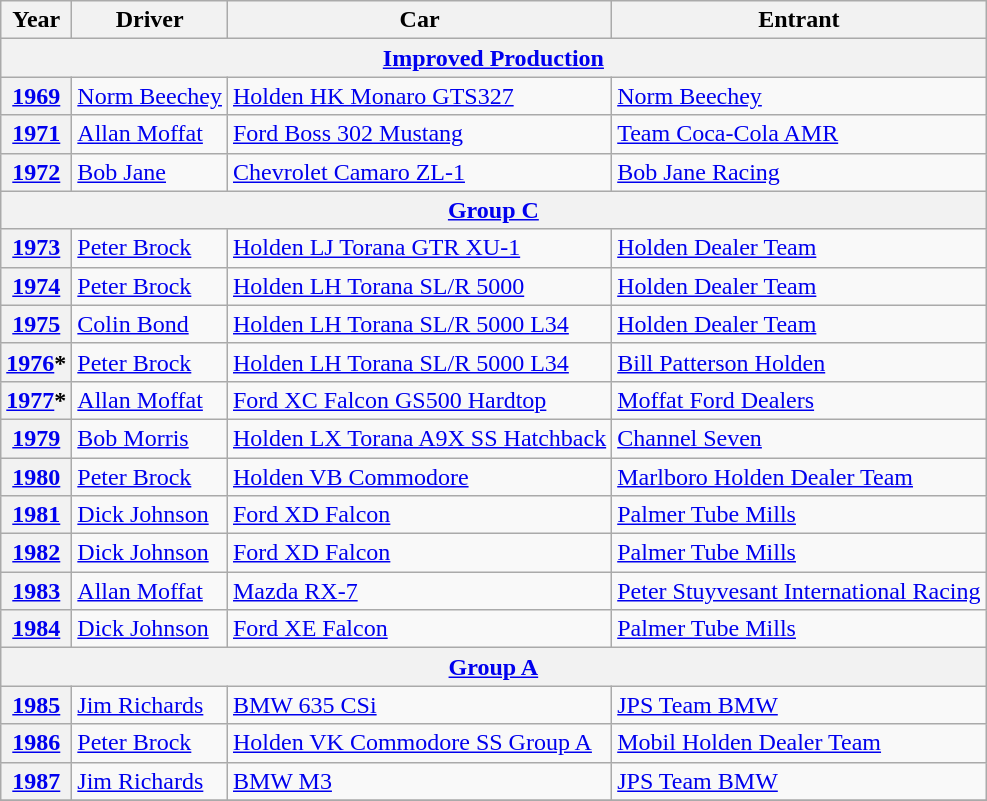<table class="wikitable">
<tr style="font-weight:bold">
<th>Year</th>
<th>Driver</th>
<th>Car</th>
<th>Entrant</th>
</tr>
<tr>
<th colspan=5><a href='#'>Improved Production</a></th>
</tr>
<tr>
<th><a href='#'>1969</a></th>
<td> <a href='#'>Norm Beechey</a></td>
<td><a href='#'>Holden HK Monaro GTS327</a></td>
<td><a href='#'>Norm Beechey</a></td>
</tr>
<tr>
<th><a href='#'>1971</a></th>
<td> <a href='#'>Allan Moffat</a></td>
<td><a href='#'>Ford Boss 302 Mustang</a></td>
<td><a href='#'>Team Coca-Cola AMR</a></td>
</tr>
<tr>
<th><a href='#'>1972</a></th>
<td> <a href='#'>Bob Jane</a></td>
<td><a href='#'>Chevrolet Camaro ZL-1</a></td>
<td><a href='#'>Bob Jane Racing</a></td>
</tr>
<tr>
<th colspan=5><a href='#'>Group C</a></th>
</tr>
<tr>
<th><a href='#'>1973</a></th>
<td> <a href='#'>Peter Brock</a></td>
<td><a href='#'>Holden LJ Torana GTR XU-1</a></td>
<td><a href='#'>Holden Dealer Team</a></td>
</tr>
<tr>
<th><a href='#'>1974</a></th>
<td> <a href='#'>Peter Brock</a></td>
<td><a href='#'>Holden LH Torana SL/R 5000</a></td>
<td><a href='#'>Holden Dealer Team</a></td>
</tr>
<tr>
<th><a href='#'>1975</a></th>
<td> <a href='#'>Colin Bond</a></td>
<td><a href='#'>Holden LH Torana SL/R 5000 L34</a></td>
<td><a href='#'>Holden Dealer Team</a></td>
</tr>
<tr>
<th><a href='#'>1976</a>*</th>
<td> <a href='#'>Peter Brock</a></td>
<td><a href='#'>Holden LH Torana SL/R 5000 L34</a></td>
<td><a href='#'>Bill Patterson Holden</a></td>
</tr>
<tr>
<th><a href='#'>1977</a>*</th>
<td> <a href='#'>Allan Moffat</a></td>
<td><a href='#'>Ford XC Falcon GS500 Hardtop</a></td>
<td><a href='#'>Moffat Ford Dealers</a></td>
</tr>
<tr>
<th><a href='#'>1979</a></th>
<td> <a href='#'>Bob Morris</a></td>
<td><a href='#'>Holden LX Torana A9X SS Hatchback</a></td>
<td><a href='#'>Channel Seven</a></td>
</tr>
<tr>
<th><a href='#'>1980</a></th>
<td> <a href='#'>Peter Brock</a></td>
<td><a href='#'>Holden VB Commodore</a></td>
<td><a href='#'>Marlboro Holden Dealer Team</a></td>
</tr>
<tr>
<th><a href='#'>1981</a></th>
<td> <a href='#'>Dick Johnson</a></td>
<td><a href='#'>Ford XD Falcon</a></td>
<td><a href='#'>Palmer Tube Mills</a></td>
</tr>
<tr>
<th><a href='#'>1982</a></th>
<td> <a href='#'>Dick Johnson</a></td>
<td><a href='#'>Ford XD Falcon</a></td>
<td><a href='#'>Palmer Tube Mills</a></td>
</tr>
<tr>
<th><a href='#'>1983</a></th>
<td> <a href='#'>Allan Moffat</a></td>
<td><a href='#'>Mazda RX-7</a></td>
<td><a href='#'>Peter Stuyvesant International Racing</a></td>
</tr>
<tr>
<th><a href='#'>1984</a></th>
<td> <a href='#'>Dick Johnson</a></td>
<td><a href='#'>Ford XE Falcon</a></td>
<td><a href='#'>Palmer Tube Mills</a></td>
</tr>
<tr>
<th colspan=5><a href='#'>Group A</a></th>
</tr>
<tr>
<th><a href='#'>1985</a></th>
<td> <a href='#'>Jim Richards</a></td>
<td><a href='#'>BMW 635 CSi</a></td>
<td><a href='#'>JPS Team BMW</a></td>
</tr>
<tr>
<th><a href='#'>1986</a></th>
<td> <a href='#'>Peter Brock</a></td>
<td><a href='#'>Holden VK Commodore SS Group A</a></td>
<td><a href='#'>Mobil Holden Dealer Team</a></td>
</tr>
<tr>
<th><a href='#'>1987</a></th>
<td> <a href='#'>Jim Richards</a></td>
<td><a href='#'>BMW M3</a></td>
<td><a href='#'>JPS Team BMW</a></td>
</tr>
<tr>
</tr>
</table>
